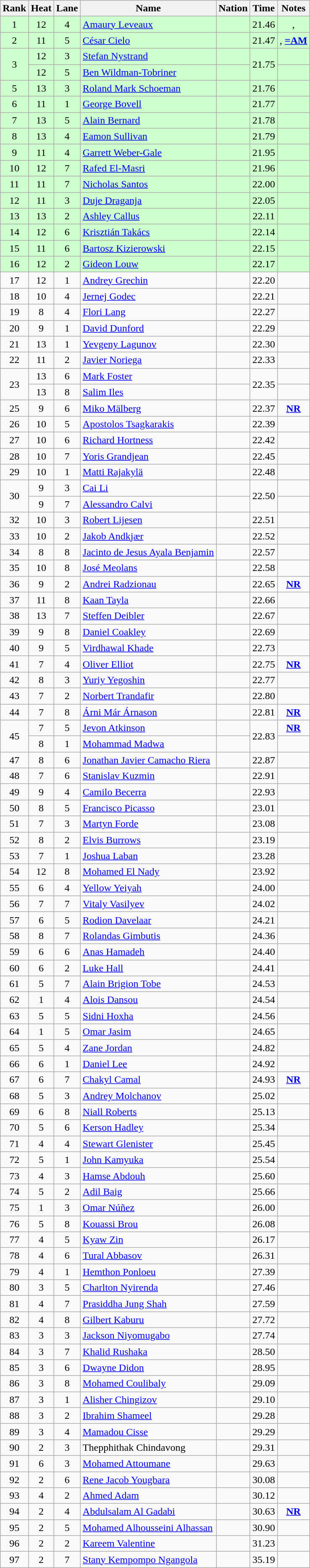<table class='wikitable sortable' style='text-align:center'>
<tr>
<th>Rank</th>
<th>Heat</th>
<th>Lane</th>
<th>Name</th>
<th>Nation</th>
<th>Time</th>
<th>Notes</th>
</tr>
<tr bgcolor=ccffcc>
<td>1</td>
<td>12</td>
<td>4</td>
<td align=left><a href='#'>Amaury Leveaux</a></td>
<td align=left></td>
<td>21.46</td>
<td>, </td>
</tr>
<tr bgcolor=ccffcc>
<td>2</td>
<td>11</td>
<td>5</td>
<td align=left><a href='#'>César Cielo</a></td>
<td align=left></td>
<td>21.47</td>
<td>, <strong><a href='#'>=AM</a></strong></td>
</tr>
<tr bgcolor=ccffcc>
<td rowspan=2>3</td>
<td>12</td>
<td>3</td>
<td align=left><a href='#'>Stefan Nystrand</a></td>
<td align=left></td>
<td rowspan=2>21.75</td>
<td></td>
</tr>
<tr bgcolor=ccffcc>
<td>12</td>
<td>5</td>
<td align=left><a href='#'>Ben Wildman-Tobriner</a></td>
<td align=left></td>
<td></td>
</tr>
<tr bgcolor=ccffcc>
<td>5</td>
<td>13</td>
<td>3</td>
<td align=left><a href='#'>Roland Mark Schoeman</a></td>
<td align=left></td>
<td>21.76</td>
<td></td>
</tr>
<tr bgcolor=ccffcc>
<td>6</td>
<td>11</td>
<td>1</td>
<td align=left><a href='#'>George Bovell</a></td>
<td align=left></td>
<td>21.77</td>
<td></td>
</tr>
<tr bgcolor=ccffcc>
<td>7</td>
<td>13</td>
<td>5</td>
<td align=left><a href='#'>Alain Bernard</a></td>
<td align=left></td>
<td>21.78</td>
<td></td>
</tr>
<tr bgcolor=ccffcc>
<td>8</td>
<td>13</td>
<td>4</td>
<td align=left><a href='#'>Eamon Sullivan</a></td>
<td align=left></td>
<td>21.79</td>
<td></td>
</tr>
<tr bgcolor=ccffcc>
<td>9</td>
<td>11</td>
<td>4</td>
<td align=left><a href='#'>Garrett Weber-Gale</a></td>
<td align=left></td>
<td>21.95</td>
<td></td>
</tr>
<tr bgcolor=ccffcc>
<td>10</td>
<td>12</td>
<td>7</td>
<td align=left><a href='#'>Rafed El-Masri</a></td>
<td align=left></td>
<td>21.96</td>
<td></td>
</tr>
<tr bgcolor=ccffcc>
<td>11</td>
<td>11</td>
<td>7</td>
<td align=left><a href='#'>Nicholas Santos</a></td>
<td align=left></td>
<td>22.00</td>
<td></td>
</tr>
<tr bgcolor=ccffcc>
<td>12</td>
<td>11</td>
<td>3</td>
<td align=left><a href='#'>Duje Draganja</a></td>
<td align=left></td>
<td>22.05</td>
<td></td>
</tr>
<tr bgcolor=ccffcc>
<td>13</td>
<td>13</td>
<td>2</td>
<td align=left><a href='#'>Ashley Callus</a></td>
<td align=left></td>
<td>22.11</td>
<td></td>
</tr>
<tr bgcolor=ccffcc>
<td>14</td>
<td>12</td>
<td>6</td>
<td align=left><a href='#'>Krisztián Takács</a></td>
<td align=left></td>
<td>22.14</td>
<td></td>
</tr>
<tr bgcolor=ccffcc>
<td>15</td>
<td>11</td>
<td>6</td>
<td align=left><a href='#'>Bartosz Kizierowski</a></td>
<td align=left></td>
<td>22.15</td>
<td></td>
</tr>
<tr bgcolor=ccffcc>
<td>16</td>
<td>12</td>
<td>2</td>
<td align=left><a href='#'>Gideon Louw</a></td>
<td align=left></td>
<td>22.17</td>
<td></td>
</tr>
<tr>
<td>17</td>
<td>12</td>
<td>1</td>
<td align=left><a href='#'>Andrey Grechin</a></td>
<td align=left></td>
<td>22.20</td>
<td></td>
</tr>
<tr>
<td>18</td>
<td>10</td>
<td>4</td>
<td align=left><a href='#'>Jernej Godec</a></td>
<td align=left></td>
<td>22.21</td>
<td></td>
</tr>
<tr>
<td>19</td>
<td>8</td>
<td>4</td>
<td align=left><a href='#'>Flori Lang</a></td>
<td align=left></td>
<td>22.27</td>
<td></td>
</tr>
<tr>
<td>20</td>
<td>9</td>
<td>1</td>
<td align=left><a href='#'>David Dunford</a></td>
<td align=left></td>
<td>22.29</td>
<td></td>
</tr>
<tr>
<td>21</td>
<td>13</td>
<td>1</td>
<td align=left><a href='#'>Yevgeny Lagunov</a></td>
<td align=left></td>
<td>22.30</td>
<td></td>
</tr>
<tr>
<td>22</td>
<td>11</td>
<td>2</td>
<td align=left><a href='#'>Javier Noriega</a></td>
<td align=left></td>
<td>22.33</td>
<td></td>
</tr>
<tr>
<td rowspan=2>23</td>
<td>13</td>
<td>6</td>
<td align=left><a href='#'>Mark Foster</a></td>
<td align=left></td>
<td rowspan=2>22.35</td>
<td></td>
</tr>
<tr>
<td>13</td>
<td>8</td>
<td align=left><a href='#'>Salim Iles</a></td>
<td align=left></td>
<td></td>
</tr>
<tr>
<td>25</td>
<td>9</td>
<td>6</td>
<td align=left><a href='#'>Miko Mälberg</a></td>
<td align=left></td>
<td>22.37</td>
<td><strong><a href='#'>NR</a></strong></td>
</tr>
<tr>
<td>26</td>
<td>10</td>
<td>5</td>
<td align=left><a href='#'>Apostolos Tsagkarakis</a></td>
<td align=left></td>
<td>22.39</td>
<td></td>
</tr>
<tr>
<td>27</td>
<td>10</td>
<td>6</td>
<td align=left><a href='#'>Richard Hortness</a></td>
<td align=left></td>
<td>22.42</td>
<td></td>
</tr>
<tr>
<td>28</td>
<td>10</td>
<td>7</td>
<td align=left><a href='#'>Yoris Grandjean</a></td>
<td align=left></td>
<td>22.45</td>
<td></td>
</tr>
<tr>
<td>29</td>
<td>10</td>
<td>1</td>
<td align=left><a href='#'>Matti Rajakylä</a></td>
<td align=left></td>
<td>22.48</td>
<td></td>
</tr>
<tr>
<td rowspan=2>30</td>
<td>9</td>
<td>3</td>
<td align=left><a href='#'>Cai Li</a></td>
<td align=left></td>
<td rowspan=2>22.50</td>
<td></td>
</tr>
<tr>
<td>9</td>
<td>7</td>
<td align=left><a href='#'>Alessandro Calvi</a></td>
<td align=left></td>
<td></td>
</tr>
<tr>
<td>32</td>
<td>10</td>
<td>3</td>
<td align=left><a href='#'>Robert Lijesen</a></td>
<td align=left></td>
<td>22.51</td>
<td></td>
</tr>
<tr>
<td>33</td>
<td>10</td>
<td>2</td>
<td align=left><a href='#'>Jakob Andkjær</a></td>
<td align=left></td>
<td>22.52</td>
<td></td>
</tr>
<tr>
<td>34</td>
<td>8</td>
<td>8</td>
<td align=left><a href='#'>Jacinto de Jesus Ayala Benjamin</a></td>
<td align=left></td>
<td>22.57</td>
<td></td>
</tr>
<tr>
<td>35</td>
<td>10</td>
<td>8</td>
<td align=left><a href='#'>José Meolans</a></td>
<td align=left></td>
<td>22.58</td>
<td></td>
</tr>
<tr>
<td>36</td>
<td>9</td>
<td>2</td>
<td align=left><a href='#'>Andrei Radzionau</a></td>
<td align=left></td>
<td>22.65</td>
<td><strong><a href='#'>NR</a></strong></td>
</tr>
<tr>
<td>37</td>
<td>11</td>
<td>8</td>
<td align=left><a href='#'>Kaan Tayla</a></td>
<td align=left></td>
<td>22.66</td>
<td></td>
</tr>
<tr>
<td>38</td>
<td>13</td>
<td>7</td>
<td align=left><a href='#'>Steffen Deibler</a></td>
<td align=left></td>
<td>22.67</td>
<td></td>
</tr>
<tr>
<td>39</td>
<td>9</td>
<td>8</td>
<td align=left><a href='#'>Daniel Coakley</a></td>
<td align=left></td>
<td>22.69</td>
<td></td>
</tr>
<tr>
<td>40</td>
<td>9</td>
<td>5</td>
<td align=left><a href='#'>Virdhawal Khade</a></td>
<td align=left></td>
<td>22.73</td>
<td></td>
</tr>
<tr>
<td>41</td>
<td>7</td>
<td>4</td>
<td align=left><a href='#'>Oliver Elliot</a></td>
<td align=left></td>
<td>22.75</td>
<td><strong><a href='#'>NR</a></strong></td>
</tr>
<tr>
<td>42</td>
<td>8</td>
<td>3</td>
<td align=left><a href='#'>Yuriy Yegoshin</a></td>
<td align=left></td>
<td>22.77</td>
<td></td>
</tr>
<tr>
<td>43</td>
<td>7</td>
<td>2</td>
<td align=left><a href='#'>Norbert Trandafir</a></td>
<td align=left></td>
<td>22.80</td>
<td></td>
</tr>
<tr>
<td>44</td>
<td>7</td>
<td>8</td>
<td align=left><a href='#'>Árni Már Árnason</a></td>
<td align=left></td>
<td>22.81</td>
<td><strong><a href='#'>NR</a></strong></td>
</tr>
<tr>
<td rowspan=2>45</td>
<td>7</td>
<td>5</td>
<td align=left><a href='#'>Jevon Atkinson</a></td>
<td align=left></td>
<td rowspan=2>22.83</td>
<td><strong><a href='#'>NR</a></strong></td>
</tr>
<tr>
<td>8</td>
<td>1</td>
<td align=left><a href='#'>Mohammad Madwa</a></td>
<td align=left></td>
<td></td>
</tr>
<tr>
<td>47</td>
<td>8</td>
<td>6</td>
<td align=left><a href='#'>Jonathan Javier Camacho Riera</a></td>
<td align=left></td>
<td>22.87</td>
<td></td>
</tr>
<tr>
<td>48</td>
<td>7</td>
<td>6</td>
<td align=left><a href='#'>Stanislav Kuzmin</a></td>
<td align=left></td>
<td>22.91</td>
<td></td>
</tr>
<tr>
<td>49</td>
<td>9</td>
<td>4</td>
<td align=left><a href='#'>Camilo Becerra</a></td>
<td align=left></td>
<td>22.93</td>
<td></td>
</tr>
<tr>
<td>50</td>
<td>8</td>
<td>5</td>
<td align=left><a href='#'>Francisco Picasso</a></td>
<td align=left></td>
<td>23.01</td>
<td></td>
</tr>
<tr>
<td>51</td>
<td>7</td>
<td>3</td>
<td align=left><a href='#'>Martyn Forde</a></td>
<td align=left></td>
<td>23.08</td>
<td></td>
</tr>
<tr>
<td>52</td>
<td>8</td>
<td>2</td>
<td align=left><a href='#'>Elvis Burrows</a></td>
<td align=left></td>
<td>23.19</td>
<td></td>
</tr>
<tr>
<td>53</td>
<td>7</td>
<td>1</td>
<td align=left><a href='#'>Joshua Laban</a></td>
<td align=left></td>
<td>23.28</td>
<td></td>
</tr>
<tr>
<td>54</td>
<td>12</td>
<td>8</td>
<td align=left><a href='#'>Mohamed El Nady</a></td>
<td align=left></td>
<td>23.92</td>
<td></td>
</tr>
<tr>
<td>55</td>
<td>6</td>
<td>4</td>
<td align=left><a href='#'>Yellow Yeiyah</a></td>
<td align=left></td>
<td>24.00</td>
<td></td>
</tr>
<tr>
<td>56</td>
<td>7</td>
<td>7</td>
<td align=left><a href='#'>Vitaly Vasilyev</a></td>
<td align=left></td>
<td>24.02</td>
<td></td>
</tr>
<tr>
<td>57</td>
<td>6</td>
<td>5</td>
<td align=left><a href='#'>Rodion Davelaar</a></td>
<td align=left></td>
<td>24.21</td>
<td></td>
</tr>
<tr>
<td>58</td>
<td>8</td>
<td>7</td>
<td align=left><a href='#'>Rolandas Gimbutis</a></td>
<td align=left></td>
<td>24.36</td>
<td></td>
</tr>
<tr>
<td>59</td>
<td>6</td>
<td>6</td>
<td align=left><a href='#'>Anas Hamadeh</a></td>
<td align=left></td>
<td>24.40</td>
<td></td>
</tr>
<tr>
<td>60</td>
<td>6</td>
<td>2</td>
<td align=left><a href='#'>Luke Hall</a></td>
<td align=left></td>
<td>24.41</td>
<td></td>
</tr>
<tr>
<td>61</td>
<td>5</td>
<td>7</td>
<td align=left><a href='#'>Alain Brigion Tobe</a></td>
<td align=left></td>
<td>24.53</td>
<td></td>
</tr>
<tr>
<td>62</td>
<td>1</td>
<td>4</td>
<td align=left><a href='#'>Alois Dansou</a></td>
<td align=left></td>
<td>24.54</td>
<td></td>
</tr>
<tr>
<td>63</td>
<td>5</td>
<td>5</td>
<td align=left><a href='#'>Sidni Hoxha</a></td>
<td align=left></td>
<td>24.56</td>
<td></td>
</tr>
<tr>
<td>64</td>
<td>1</td>
<td>5</td>
<td align=left><a href='#'>Omar Jasim</a></td>
<td align=left></td>
<td>24.65</td>
<td></td>
</tr>
<tr>
<td>65</td>
<td>5</td>
<td>4</td>
<td align=left><a href='#'>Zane Jordan</a></td>
<td align=left></td>
<td>24.82</td>
<td></td>
</tr>
<tr>
<td>66</td>
<td>6</td>
<td>1</td>
<td align=left><a href='#'>Daniel Lee</a></td>
<td align=left></td>
<td>24.92</td>
<td></td>
</tr>
<tr>
<td>67</td>
<td>6</td>
<td>7</td>
<td align=left><a href='#'>Chakyl Camal</a></td>
<td align=left></td>
<td>24.93</td>
<td><strong><a href='#'>NR</a></strong></td>
</tr>
<tr>
<td>68</td>
<td>5</td>
<td>3</td>
<td align=left><a href='#'>Andrey Molchanov</a></td>
<td align=left></td>
<td>25.02</td>
<td></td>
</tr>
<tr>
<td>69</td>
<td>6</td>
<td>8</td>
<td align=left><a href='#'>Niall Roberts</a></td>
<td align=left></td>
<td>25.13</td>
<td></td>
</tr>
<tr>
<td>70</td>
<td>5</td>
<td>6</td>
<td align=left><a href='#'>Kerson Hadley</a></td>
<td align=left></td>
<td>25.34</td>
<td></td>
</tr>
<tr>
<td>71</td>
<td>4</td>
<td>4</td>
<td align=left><a href='#'>Stewart Glenister</a></td>
<td align=left></td>
<td>25.45</td>
<td></td>
</tr>
<tr>
<td>72</td>
<td>5</td>
<td>1</td>
<td align=left><a href='#'>John Kamyuka</a></td>
<td align=left></td>
<td>25.54</td>
<td></td>
</tr>
<tr>
<td>73</td>
<td>4</td>
<td>3</td>
<td align=left><a href='#'>Hamse Abdouh</a></td>
<td align=left></td>
<td>25.60</td>
<td></td>
</tr>
<tr>
<td>74</td>
<td>5</td>
<td>2</td>
<td align=left><a href='#'>Adil Baig</a></td>
<td align=left></td>
<td>25.66</td>
<td></td>
</tr>
<tr>
<td>75</td>
<td>1</td>
<td>3</td>
<td align=left><a href='#'>Omar Núñez</a></td>
<td align=left></td>
<td>26.00</td>
<td></td>
</tr>
<tr>
<td>76</td>
<td>5</td>
<td>8</td>
<td align=left><a href='#'>Kouassi Brou</a></td>
<td align=left></td>
<td>26.08</td>
<td></td>
</tr>
<tr>
<td>77</td>
<td>4</td>
<td>5</td>
<td align=left><a href='#'>Kyaw Zin</a></td>
<td align=left></td>
<td>26.17</td>
<td></td>
</tr>
<tr>
<td>78</td>
<td>4</td>
<td>6</td>
<td align=left><a href='#'>Tural Abbasov</a></td>
<td align=left></td>
<td>26.31</td>
<td></td>
</tr>
<tr>
<td>79</td>
<td>4</td>
<td>1</td>
<td align=left><a href='#'>Hemthon Ponloeu</a></td>
<td align=left></td>
<td>27.39</td>
<td></td>
</tr>
<tr>
<td>80</td>
<td>3</td>
<td>5</td>
<td align=left><a href='#'>Charlton Nyirenda</a></td>
<td align=left></td>
<td>27.46</td>
<td></td>
</tr>
<tr>
<td>81</td>
<td>4</td>
<td>7</td>
<td align=left><a href='#'>Prasiddha Jung Shah</a></td>
<td align=left></td>
<td>27.59</td>
<td></td>
</tr>
<tr>
<td>82</td>
<td>4</td>
<td>8</td>
<td align=left><a href='#'>Gilbert Kaburu</a></td>
<td align=left></td>
<td>27.72</td>
<td></td>
</tr>
<tr>
<td>83</td>
<td>3</td>
<td>3</td>
<td align=left><a href='#'>Jackson Niyomugabo</a></td>
<td align=left></td>
<td>27.74</td>
<td></td>
</tr>
<tr>
<td>84</td>
<td>3</td>
<td>7</td>
<td align=left><a href='#'>Khalid Rushaka</a></td>
<td align=left></td>
<td>28.50</td>
<td></td>
</tr>
<tr>
<td>85</td>
<td>3</td>
<td>6</td>
<td align=left><a href='#'>Dwayne Didon</a></td>
<td align=left></td>
<td>28.95</td>
<td></td>
</tr>
<tr>
<td>86</td>
<td>3</td>
<td>8</td>
<td align=left><a href='#'>Mohamed Coulibaly</a></td>
<td align=left></td>
<td>29.09</td>
<td></td>
</tr>
<tr>
<td>87</td>
<td>3</td>
<td>1</td>
<td align=left><a href='#'>Alisher Chingizov</a></td>
<td align=left></td>
<td>29.10</td>
<td></td>
</tr>
<tr>
<td>88</td>
<td>3</td>
<td>2</td>
<td align=left><a href='#'>Ibrahim Shameel</a></td>
<td align=left></td>
<td>29.28</td>
<td></td>
</tr>
<tr>
<td>89</td>
<td>3</td>
<td>4</td>
<td align=left><a href='#'>Mamadou Cisse</a></td>
<td align=left></td>
<td>29.29</td>
<td></td>
</tr>
<tr>
<td>90</td>
<td>2</td>
<td>3</td>
<td align=left>Thepphithak Chindavong</td>
<td align=left></td>
<td>29.31</td>
<td></td>
</tr>
<tr>
<td>91</td>
<td>6</td>
<td>3</td>
<td align=left><a href='#'>Mohamed Attoumane</a></td>
<td align=left></td>
<td>29.63</td>
<td></td>
</tr>
<tr>
<td>92</td>
<td>2</td>
<td>6</td>
<td align=left><a href='#'>Rene Jacob Yougbara</a></td>
<td align=left></td>
<td>30.08</td>
<td></td>
</tr>
<tr>
<td>93</td>
<td>4</td>
<td>2</td>
<td align=left><a href='#'>Ahmed Adam</a></td>
<td align=left></td>
<td>30.12</td>
<td></td>
</tr>
<tr>
<td>94</td>
<td>2</td>
<td>4</td>
<td align=left><a href='#'>Abdulsalam Al Gadabi</a></td>
<td align=left></td>
<td>30.63</td>
<td><strong><a href='#'>NR</a></strong></td>
</tr>
<tr>
<td>95</td>
<td>2</td>
<td>5</td>
<td align=left><a href='#'>Mohamed Alhousseini Alhassan</a></td>
<td align=left></td>
<td>30.90</td>
<td></td>
</tr>
<tr>
<td>96</td>
<td>2</td>
<td>2</td>
<td align=left><a href='#'>Kareem Valentine</a></td>
<td align=left></td>
<td>31.23</td>
<td></td>
</tr>
<tr>
<td>97</td>
<td>2</td>
<td>7</td>
<td align=left><a href='#'>Stany Kempompo Ngangola</a></td>
<td align=left></td>
<td>35.19</td>
<td></td>
</tr>
</table>
